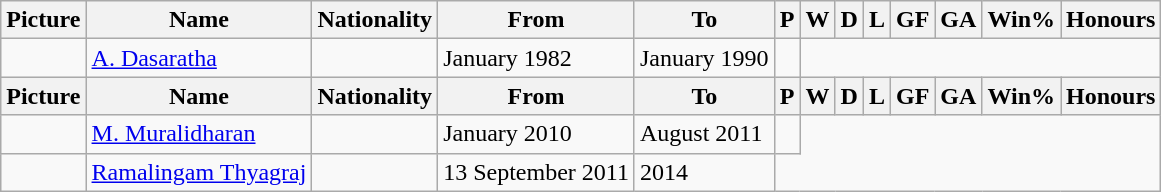<table class="wikitable sortable" style="text-align: center">
<tr>
<th>Picture</th>
<th>Name</th>
<th>Nationality</th>
<th>From</th>
<th class="unsortable">To</th>
<th>P</th>
<th>W</th>
<th>D</th>
<th>L</th>
<th>GF</th>
<th>GA</th>
<th>Win%</th>
<th class="unsortable">Honours</th>
</tr>
<tr>
<td></td>
<td align=left><a href='#'>A. Dasaratha</a></td>
<td></td>
<td align=left>January 1982</td>
<td align=left>January 1990<br></td>
<td></td>
</tr>
<tr>
<th>Picture</th>
<th>Name</th>
<th>Nationality</th>
<th>From</th>
<th class="unsortable">To</th>
<th>P</th>
<th>W</th>
<th>D</th>
<th>L</th>
<th>GF</th>
<th>GA</th>
<th>Win%</th>
<th class="unsortable">Honours</th>
</tr>
<tr>
<td></td>
<td align=left><a href='#'>M. Muralidharan</a></td>
<td></td>
<td align=left>January 2010</td>
<td align=left>August 2011<br></td>
<td></td>
</tr>
<tr>
<td></td>
<td align=left><a href='#'>Ramalingam Thyagraj</a></td>
<td></td>
<td align=left>13 September 2011</td>
<td align=left>2014<br></td>
</tr>
</table>
